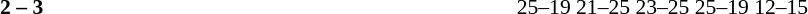<table width=100% cellspacing=1>
<tr>
<th width=20%></th>
<th width=12%></th>
<th width=20%></th>
<th width=33%></th>
<td></td>
</tr>
<tr style=font-size:90%>
<td align=right></td>
<td align=center><strong>2 – 3</strong></td>
<td><strong></strong></td>
<td>25–19 21–25 23–25 25–19 12–15</td>
</tr>
</table>
